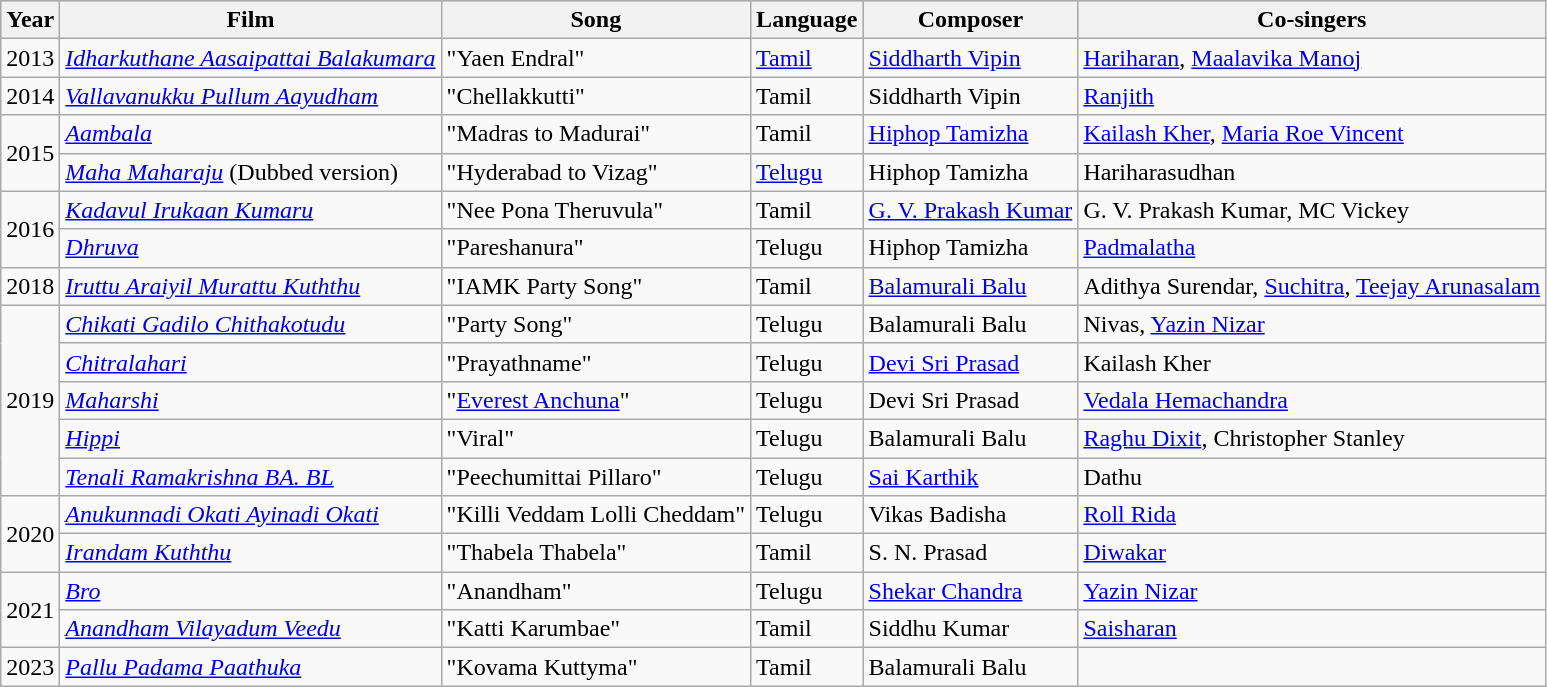<table class="wikitable sortable">
<tr style="background:#ccc; text-align:center;">
<th>Year</th>
<th>Film</th>
<th>Song</th>
<th>Language</th>
<th>Composer</th>
<th>Co-singers</th>
</tr>
<tr>
<td>2013</td>
<td><em><a href='#'>Idharkuthane Aasaipattai Balakumara</a></em></td>
<td>"Yaen Endral"</td>
<td><a href='#'>Tamil</a></td>
<td><a href='#'>Siddharth Vipin</a></td>
<td><a href='#'>Hariharan</a>, <a href='#'>Maalavika Manoj</a></td>
</tr>
<tr>
<td>2014</td>
<td><em><a href='#'>Vallavanukku Pullum Aayudham</a></em></td>
<td>"Chellakkutti"</td>
<td>Tamil</td>
<td>Siddharth Vipin</td>
<td><a href='#'>Ranjith</a></td>
</tr>
<tr>
<td rowspan="2">2015</td>
<td><em><a href='#'>Aambala</a></em></td>
<td>"Madras to Madurai"</td>
<td>Tamil</td>
<td><a href='#'>Hiphop Tamizha</a></td>
<td><a href='#'>Kailash Kher</a>, <a href='#'>Maria Roe Vincent</a></td>
</tr>
<tr>
<td><em><a href='#'>Maha Maharaju</a></em> (Dubbed version)</td>
<td>"Hyderabad to Vizag"</td>
<td><a href='#'>Telugu</a></td>
<td>Hiphop Tamizha</td>
<td>Hariharasudhan</td>
</tr>
<tr>
<td rowspan="2">2016</td>
<td><em><a href='#'>Kadavul Irukaan Kumaru</a></em></td>
<td>"Nee Pona Theruvula"</td>
<td>Tamil</td>
<td><a href='#'>G. V. Prakash Kumar</a></td>
<td>G. V. Prakash Kumar, MC Vickey</td>
</tr>
<tr>
<td><a href='#'><em>Dhruva</em></a></td>
<td>"Pareshanura"</td>
<td>Telugu</td>
<td>Hiphop Tamizha</td>
<td><a href='#'>Padmalatha</a></td>
</tr>
<tr>
<td>2018</td>
<td><em><a href='#'>Iruttu Araiyil Murattu Kuththu</a></em></td>
<td>"IAMK Party Song"</td>
<td>Tamil</td>
<td><a href='#'>Balamurali Balu</a></td>
<td>Adithya Surendar, <a href='#'>Suchitra</a>, <a href='#'>Teejay Arunasalam</a></td>
</tr>
<tr>
<td rowspan="5">2019</td>
<td><em><a href='#'>Chikati Gadilo Chithakotudu</a></em></td>
<td>"Party Song"</td>
<td>Telugu</td>
<td>Balamurali Balu</td>
<td>Nivas, <a href='#'>Yazin Nizar</a></td>
</tr>
<tr>
<td><em><a href='#'>Chitralahari</a></em></td>
<td>"Prayathname"</td>
<td>Telugu</td>
<td><a href='#'>Devi Sri Prasad</a></td>
<td>Kailash Kher</td>
</tr>
<tr>
<td><em><a href='#'>Maharshi</a></em></td>
<td>"<a href='#'>Everest Anchuna</a>"</td>
<td>Telugu</td>
<td>Devi Sri Prasad</td>
<td><a href='#'>Vedala Hemachandra</a></td>
</tr>
<tr>
<td><em><a href='#'>Hippi</a></em></td>
<td>"Viral"</td>
<td>Telugu</td>
<td>Balamurali Balu</td>
<td><a href='#'>Raghu Dixit</a>, Christopher Stanley</td>
</tr>
<tr>
<td><em><a href='#'>Tenali Ramakrishna BA. BL</a></em></td>
<td>"Peechumittai Pillaro"</td>
<td>Telugu</td>
<td><a href='#'>Sai Karthik</a></td>
<td>Dathu</td>
</tr>
<tr>
<td rowspan="2">2020</td>
<td><em><a href='#'>Anukunnadi Okati Ayinadi Okati</a></em></td>
<td>"Killi Veddam Lolli Cheddam"</td>
<td>Telugu</td>
<td>Vikas Badisha</td>
<td><a href='#'>Roll Rida</a></td>
</tr>
<tr>
<td><em><a href='#'>Irandam Kuththu</a></em></td>
<td>"Thabela Thabela"</td>
<td>Tamil</td>
<td>S. N. Prasad</td>
<td><a href='#'>Diwakar</a></td>
</tr>
<tr>
<td rowspan="2">2021</td>
<td><em><a href='#'>Bro</a></em></td>
<td>"Anandham"</td>
<td>Telugu</td>
<td><a href='#'>Shekar Chandra</a></td>
<td><a href='#'>Yazin Nizar</a></td>
</tr>
<tr>
<td><em><a href='#'>Anandham Vilayadum Veedu</a></em></td>
<td>"Katti Karumbae"</td>
<td>Tamil</td>
<td>Siddhu Kumar</td>
<td><a href='#'>Saisharan</a></td>
</tr>
<tr>
<td>2023</td>
<td><em><a href='#'>Pallu Padama Paathuka</a></em></td>
<td>"Kovama Kuttyma"</td>
<td>Tamil</td>
<td>Balamurali Balu</td>
<td></td>
</tr>
</table>
